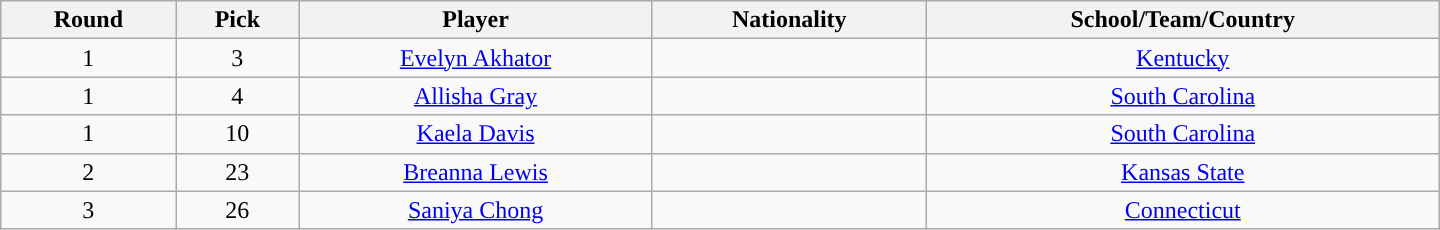<table class="wikitable" style="text-align:center; width:60em">
<tr>
<th>Round</th>
<th>Pick</th>
<th>Player</th>
<th>Nationality</th>
<th>School/Team/Country</th>
</tr>
<tr>
<td>1</td>
<td>3</td>
<td><a href='#'>Evelyn Akhator</a></td>
<td></td>
<td><a href='#'>Kentucky</a></td>
</tr>
<tr>
<td>1</td>
<td>4</td>
<td><a href='#'>Allisha Gray</a></td>
<td></td>
<td><a href='#'>South Carolina</a></td>
</tr>
<tr>
<td>1</td>
<td>10</td>
<td><a href='#'>Kaela Davis</a></td>
<td></td>
<td><a href='#'>South Carolina</a></td>
</tr>
<tr>
<td>2</td>
<td>23</td>
<td><a href='#'>Breanna Lewis</a></td>
<td></td>
<td><a href='#'>Kansas State</a></td>
</tr>
<tr>
<td>3</td>
<td>26</td>
<td><a href='#'>Saniya Chong</a></td>
<td></td>
<td><a href='#'>Connecticut</a></td>
</tr>
</table>
